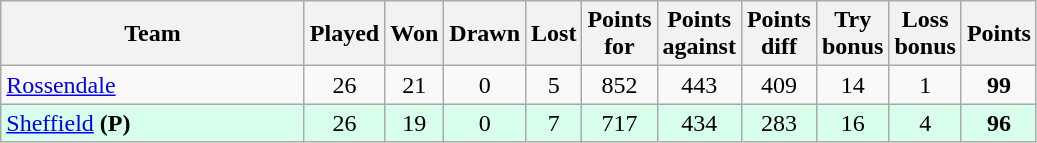<table class="wikitable" style="text-align:center">
<tr>
<th bgcolor="#efefef" width="195">Team</th>
<th bgcolor="#efefef" width="20">Played</th>
<th bgcolor="#efefef" width="20">Won</th>
<th bgcolor="#efefef" width="20">Drawn</th>
<th bgcolor="#efefef" width="20">Lost</th>
<th bgcolor="#efefef" width="20">Points for</th>
<th bgcolor="#efefef" width="20">Points against</th>
<th bgcolor="#efefef" width="20">Points diff</th>
<th bgcolor="#efefef" width="20">Try bonus</th>
<th bgcolor="#efefef" width="20">Loss bonus</th>
<th bgcolor="#efefef" width="20">Points</th>
</tr>
<tr>
<td style="text-align:left;"><a href='#'>Rossendale</a></td>
<td>26</td>
<td>21</td>
<td>0</td>
<td>5</td>
<td>852</td>
<td>443</td>
<td>409</td>
<td>14</td>
<td>1</td>
<td><strong>99</strong></td>
</tr>
<tr bgcolor=#d8ffeb align=center>
<td style="text-align:left;"><a href='#'>Sheffield</a> <strong>(P)</strong></td>
<td>26</td>
<td>19</td>
<td>0</td>
<td>7</td>
<td>717</td>
<td>434</td>
<td>283</td>
<td>16</td>
<td>4</td>
<td><strong>96</strong></td>
</tr>
</table>
